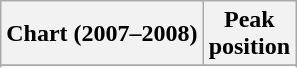<table class="wikitable sortable plainrowheaders" style="text-align:center;">
<tr>
<th scope="col">Chart (2007–2008)</th>
<th scope="col">Peak<br>position</th>
</tr>
<tr>
</tr>
<tr>
</tr>
<tr>
</tr>
</table>
